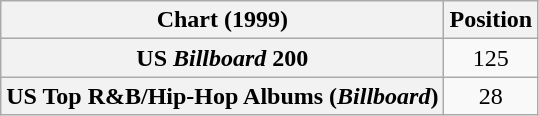<table class="wikitable sortable plainrowheaders" style="text-align:center">
<tr>
<th scope="col">Chart (1999)</th>
<th scope="col">Position</th>
</tr>
<tr>
<th scope="row">US <em>Billboard</em> 200</th>
<td>125</td>
</tr>
<tr>
<th scope="row">US Top R&B/Hip-Hop Albums (<em>Billboard</em>)</th>
<td>28</td>
</tr>
</table>
